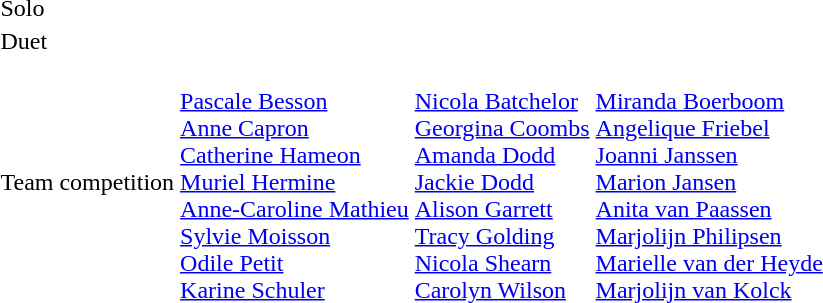<table>
<tr>
<td>Solo</td>
<td></td>
<td></td>
<td></td>
</tr>
<tr>
<td>Duet</td>
<td><br></td>
<td><br></td>
<td><br></td>
</tr>
<tr>
<td>Team competition</td>
<td><br><a href='#'>Pascale Besson</a><br><a href='#'>Anne Capron</a><br><a href='#'>Catherine Hameon</a><br><a href='#'>Muriel Hermine</a><br><a href='#'>Anne-Caroline Mathieu</a><br><a href='#'>Sylvie Moisson</a><br><a href='#'>Odile Petit</a><br><a href='#'>Karine Schuler</a></td>
<td><br><a href='#'>Nicola Batchelor</a><br><a href='#'>Georgina Coombs</a><br><a href='#'>Amanda Dodd</a><br><a href='#'>Jackie Dodd</a><br><a href='#'>Alison Garrett</a><br><a href='#'>Tracy Golding</a><br><a href='#'>Nicola Shearn</a><br><a href='#'>Carolyn Wilson</a></td>
<td><br><a href='#'>Miranda Boerboom</a><br><a href='#'>Angelique Friebel</a><br><a href='#'>Joanni Janssen</a><br><a href='#'>Marion Jansen</a><br><a href='#'>Anita van Paassen</a><br><a href='#'>Marjolijn Philipsen</a><br><a href='#'>Marielle van der Heyde</a><br><a href='#'>Marjolijn van Kolck</a></td>
</tr>
</table>
